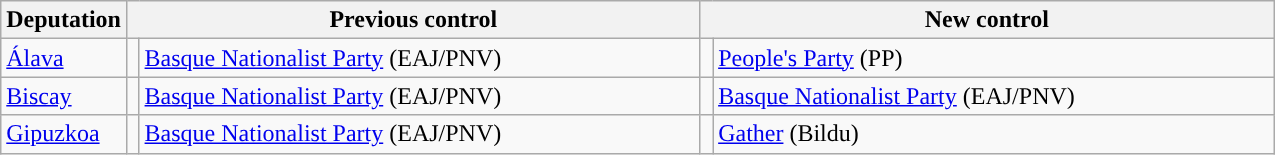<table class="wikitable sortable">
<tr>
<th>Deputation</th>
<th colspan="2" style="width:375px;">Previous control</th>
<th colspan="2" style="width:375px;">New control</th>
</tr>
<tr>
<td><a href='#'>Álava</a></td>
<td width="1" style="color:inherit;background:"></td>
<td><a href='#'>Basque Nationalist Party</a> (EAJ/PNV)</td>
<td width="1" style="color:inherit;background:"></td>
<td><a href='#'>People's Party</a> (PP)</td>
</tr>
<tr>
<td><a href='#'>Biscay</a></td>
<td style="color:inherit;background:"></td>
<td><a href='#'>Basque Nationalist Party</a> (EAJ/PNV)</td>
<td style="color:inherit;background:"></td>
<td><a href='#'>Basque Nationalist Party</a> (EAJ/PNV)</td>
</tr>
<tr>
<td><a href='#'>Gipuzkoa</a></td>
<td style="color:inherit;background:"></td>
<td><a href='#'>Basque Nationalist Party</a> (EAJ/PNV)</td>
<td style="color:inherit;background:"></td>
<td><a href='#'>Gather</a> (Bildu)</td>
</tr>
</table>
